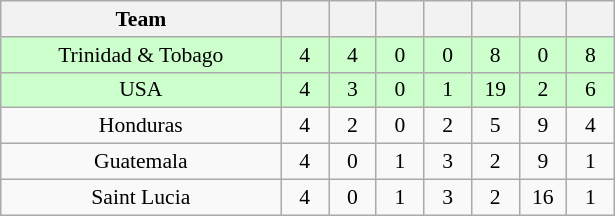<table class="wikitable" style="text-align: center; font-size: 90%;">
<tr>
<th width=180>Team</th>
<th width=25></th>
<th width=25></th>
<th width=25></th>
<th width=25></th>
<th width=25></th>
<th width=25></th>
<th width=25></th>
</tr>
<tr bgcolor=#ccffcc>
<td>Trinidad & Tobago</td>
<td>4</td>
<td>4</td>
<td>0</td>
<td>0</td>
<td>8</td>
<td>0</td>
<td>8</td>
</tr>
<tr bgcolor=#ccffcc>
<td>USA</td>
<td>4</td>
<td>3</td>
<td>0</td>
<td>1</td>
<td>19</td>
<td>2</td>
<td>6</td>
</tr>
<tr>
<td>Honduras</td>
<td>4</td>
<td>2</td>
<td>0</td>
<td>2</td>
<td>5</td>
<td>9</td>
<td>4</td>
</tr>
<tr>
<td>Guatemala</td>
<td>4</td>
<td>0</td>
<td>1</td>
<td>3</td>
<td>2</td>
<td>9</td>
<td>1</td>
</tr>
<tr>
<td>Saint Lucia</td>
<td>4</td>
<td>0</td>
<td>1</td>
<td>3</td>
<td>2</td>
<td>16</td>
<td>1</td>
</tr>
</table>
